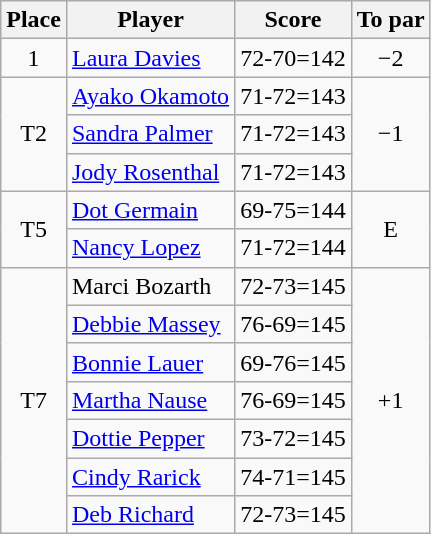<table class="wikitable">
<tr>
<th>Place</th>
<th>Player</th>
<th>Score</th>
<th>To par</th>
</tr>
<tr>
<td align=center>1</td>
<td> <a href='#'>Laura Davies</a></td>
<td>72-70=142</td>
<td align=center>−2</td>
</tr>
<tr>
<td rowspan=3 align=center>T2</td>
<td> <a href='#'>Ayako Okamoto</a></td>
<td>71-72=143</td>
<td rowspan=3 align=center>−1</td>
</tr>
<tr>
<td> <a href='#'>Sandra Palmer</a></td>
<td>71-72=143</td>
</tr>
<tr>
<td> <a href='#'>Jody Rosenthal</a></td>
<td>71-72=143</td>
</tr>
<tr>
<td rowspan=2 align=center>T5</td>
<td> <a href='#'>Dot Germain</a></td>
<td>69-75=144</td>
<td rowspan=2 align=center>E</td>
</tr>
<tr>
<td> <a href='#'>Nancy Lopez</a></td>
<td>71-72=144</td>
</tr>
<tr>
<td rowspan=7 align=center>T7</td>
<td> Marci Bozarth</td>
<td>72-73=145</td>
<td rowspan=7 align=center>+1</td>
</tr>
<tr>
<td> <a href='#'>Debbie Massey</a></td>
<td>76-69=145</td>
</tr>
<tr>
<td> <a href='#'>Bonnie Lauer</a></td>
<td>69-76=145</td>
</tr>
<tr>
<td> <a href='#'>Martha Nause</a></td>
<td>76-69=145</td>
</tr>
<tr>
<td> <a href='#'>Dottie Pepper</a></td>
<td>73-72=145</td>
</tr>
<tr>
<td> <a href='#'>Cindy Rarick</a></td>
<td>74-71=145</td>
</tr>
<tr>
<td> <a href='#'>Deb Richard</a></td>
<td>72-73=145</td>
</tr>
</table>
